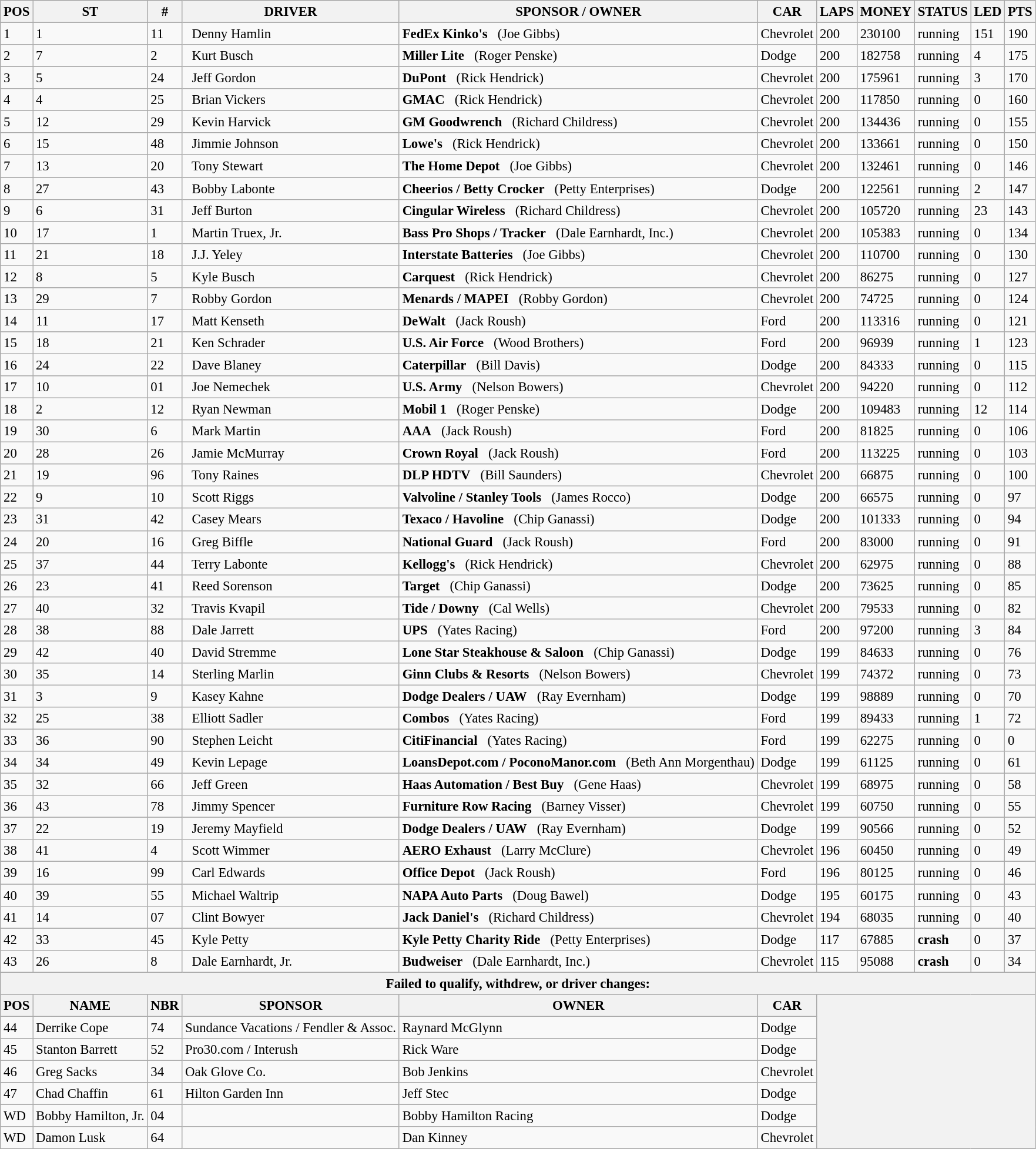<table class="wikitable" style="font-size:95%">
<tr>
<th>POS</th>
<th>ST</th>
<th>#</th>
<th>DRIVER</th>
<th>SPONSOR / OWNER</th>
<th>CAR</th>
<th>LAPS</th>
<th>MONEY</th>
<th>STATUS</th>
<th>LED</th>
<th>PTS</th>
</tr>
<tr>
<td>1</td>
<td>1</td>
<td>11</td>
<td>  Denny Hamlin</td>
<td><strong>FedEx Kinko's</strong>   (Joe Gibbs)</td>
<td>Chevrolet</td>
<td>200</td>
<td>230100</td>
<td>running</td>
<td>151</td>
<td>190</td>
</tr>
<tr>
<td>2</td>
<td>7</td>
<td>2</td>
<td>  Kurt Busch</td>
<td><strong>Miller Lite</strong>   (Roger Penske)</td>
<td>Dodge</td>
<td>200</td>
<td>182758</td>
<td>running</td>
<td>4</td>
<td>175</td>
</tr>
<tr>
<td>3</td>
<td>5</td>
<td>24</td>
<td>  Jeff Gordon</td>
<td><strong>DuPont</strong>   (Rick Hendrick)</td>
<td>Chevrolet</td>
<td>200</td>
<td>175961</td>
<td>running</td>
<td>3</td>
<td>170</td>
</tr>
<tr>
<td>4</td>
<td>4</td>
<td>25</td>
<td>  Brian Vickers</td>
<td><strong>GMAC</strong>   (Rick Hendrick)</td>
<td>Chevrolet</td>
<td>200</td>
<td>117850</td>
<td>running</td>
<td>0</td>
<td>160</td>
</tr>
<tr>
<td>5</td>
<td>12</td>
<td>29</td>
<td>  Kevin Harvick</td>
<td><strong>GM Goodwrench</strong>   (Richard Childress)</td>
<td>Chevrolet</td>
<td>200</td>
<td>134436</td>
<td>running</td>
<td>0</td>
<td>155</td>
</tr>
<tr>
<td>6</td>
<td>15</td>
<td>48</td>
<td>  Jimmie Johnson</td>
<td><strong>Lowe's</strong>   (Rick Hendrick)</td>
<td>Chevrolet</td>
<td>200</td>
<td>133661</td>
<td>running</td>
<td>0</td>
<td>150</td>
</tr>
<tr>
<td>7</td>
<td>13</td>
<td>20</td>
<td>  Tony Stewart</td>
<td><strong>The Home Depot</strong>   (Joe Gibbs)</td>
<td>Chevrolet</td>
<td>200</td>
<td>132461</td>
<td>running</td>
<td>0</td>
<td>146</td>
</tr>
<tr>
<td>8</td>
<td>27</td>
<td>43</td>
<td>  Bobby Labonte</td>
<td><strong>Cheerios / Betty Crocker</strong>   (Petty Enterprises)</td>
<td>Dodge</td>
<td>200</td>
<td>122561</td>
<td>running</td>
<td>2</td>
<td>147</td>
</tr>
<tr>
<td>9</td>
<td>6</td>
<td>31</td>
<td>  Jeff Burton</td>
<td><strong>Cingular Wireless</strong>   (Richard Childress)</td>
<td>Chevrolet</td>
<td>200</td>
<td>105720</td>
<td>running</td>
<td>23</td>
<td>143</td>
</tr>
<tr>
<td>10</td>
<td>17</td>
<td>1</td>
<td>  Martin Truex, Jr.</td>
<td><strong>Bass Pro Shops / Tracker</strong>   (Dale Earnhardt, Inc.)</td>
<td>Chevrolet</td>
<td>200</td>
<td>105383</td>
<td>running</td>
<td>0</td>
<td>134</td>
</tr>
<tr>
<td>11</td>
<td>21</td>
<td>18</td>
<td>  J.J. Yeley</td>
<td><strong>Interstate Batteries</strong>   (Joe Gibbs)</td>
<td>Chevrolet</td>
<td>200</td>
<td>110700</td>
<td>running</td>
<td>0</td>
<td>130</td>
</tr>
<tr>
<td>12</td>
<td>8</td>
<td>5</td>
<td>  Kyle Busch</td>
<td><strong>Carquest</strong>   (Rick Hendrick)</td>
<td>Chevrolet</td>
<td>200</td>
<td>86275</td>
<td>running</td>
<td>0</td>
<td>127</td>
</tr>
<tr>
<td>13</td>
<td>29</td>
<td>7</td>
<td>  Robby Gordon</td>
<td><strong>Menards / MAPEI</strong>   (Robby Gordon)</td>
<td>Chevrolet</td>
<td>200</td>
<td>74725</td>
<td>running</td>
<td>0</td>
<td>124</td>
</tr>
<tr>
<td>14</td>
<td>11</td>
<td>17</td>
<td>  Matt Kenseth</td>
<td><strong>DeWalt</strong>   (Jack Roush)</td>
<td>Ford</td>
<td>200</td>
<td>113316</td>
<td>running</td>
<td>0</td>
<td>121</td>
</tr>
<tr>
<td>15</td>
<td>18</td>
<td>21</td>
<td>  Ken Schrader</td>
<td><strong>U.S. Air Force</strong>   (Wood Brothers)</td>
<td>Ford</td>
<td>200</td>
<td>96939</td>
<td>running</td>
<td>1</td>
<td>123</td>
</tr>
<tr>
<td>16</td>
<td>24</td>
<td>22</td>
<td>  Dave Blaney</td>
<td><strong>Caterpillar</strong>   (Bill Davis)</td>
<td>Dodge</td>
<td>200</td>
<td>84333</td>
<td>running</td>
<td>0</td>
<td>115</td>
</tr>
<tr>
<td>17</td>
<td>10</td>
<td>01</td>
<td>  Joe Nemechek</td>
<td><strong>U.S. Army</strong>   (Nelson Bowers)</td>
<td>Chevrolet</td>
<td>200</td>
<td>94220</td>
<td>running</td>
<td>0</td>
<td>112</td>
</tr>
<tr>
<td>18</td>
<td>2</td>
<td>12</td>
<td>  Ryan Newman</td>
<td><strong>Mobil 1</strong>   (Roger Penske)</td>
<td>Dodge</td>
<td>200</td>
<td>109483</td>
<td>running</td>
<td>12</td>
<td>114</td>
</tr>
<tr>
<td>19</td>
<td>30</td>
<td>6</td>
<td>  Mark Martin</td>
<td><strong>AAA</strong>   (Jack Roush)</td>
<td>Ford</td>
<td>200</td>
<td>81825</td>
<td>running</td>
<td>0</td>
<td>106</td>
</tr>
<tr>
<td>20</td>
<td>28</td>
<td>26</td>
<td>  Jamie McMurray</td>
<td><strong>Crown Royal</strong>   (Jack Roush)</td>
<td>Ford</td>
<td>200</td>
<td>113225</td>
<td>running</td>
<td>0</td>
<td>103</td>
</tr>
<tr>
<td>21</td>
<td>19</td>
<td>96</td>
<td>  Tony Raines</td>
<td><strong>DLP HDTV</strong>   (Bill Saunders)</td>
<td>Chevrolet</td>
<td>200</td>
<td>66875</td>
<td>running</td>
<td>0</td>
<td>100</td>
</tr>
<tr>
<td>22</td>
<td>9</td>
<td>10</td>
<td>  Scott Riggs</td>
<td><strong>Valvoline / Stanley Tools</strong>   (James Rocco)</td>
<td>Dodge</td>
<td>200</td>
<td>66575</td>
<td>running</td>
<td>0</td>
<td>97</td>
</tr>
<tr>
<td>23</td>
<td>31</td>
<td>42</td>
<td>  Casey Mears</td>
<td><strong>Texaco / Havoline</strong>   (Chip Ganassi)</td>
<td>Dodge</td>
<td>200</td>
<td>101333</td>
<td>running</td>
<td>0</td>
<td>94</td>
</tr>
<tr>
<td>24</td>
<td>20</td>
<td>16</td>
<td>  Greg Biffle</td>
<td><strong>National Guard</strong>   (Jack Roush)</td>
<td>Ford</td>
<td>200</td>
<td>83000</td>
<td>running</td>
<td>0</td>
<td>91</td>
</tr>
<tr>
<td>25</td>
<td>37</td>
<td>44</td>
<td>  Terry Labonte</td>
<td><strong>Kellogg's</strong>   (Rick Hendrick)</td>
<td>Chevrolet</td>
<td>200</td>
<td>62975</td>
<td>running</td>
<td>0</td>
<td>88</td>
</tr>
<tr>
<td>26</td>
<td>23</td>
<td>41</td>
<td>  Reed Sorenson</td>
<td><strong>Target</strong>   (Chip Ganassi)</td>
<td>Dodge</td>
<td>200</td>
<td>73625</td>
<td>running</td>
<td>0</td>
<td>85</td>
</tr>
<tr>
<td>27</td>
<td>40</td>
<td>32</td>
<td>  Travis Kvapil</td>
<td><strong>Tide / Downy</strong>   (Cal Wells)</td>
<td>Chevrolet</td>
<td>200</td>
<td>79533</td>
<td>running</td>
<td>0</td>
<td>82</td>
</tr>
<tr>
<td>28</td>
<td>38</td>
<td>88</td>
<td>  Dale Jarrett</td>
<td><strong>UPS</strong>   (Yates Racing)</td>
<td>Ford</td>
<td>200</td>
<td>97200</td>
<td>running</td>
<td>3</td>
<td>84</td>
</tr>
<tr>
<td>29</td>
<td>42</td>
<td>40</td>
<td>  David Stremme</td>
<td><strong>Lone Star Steakhouse & Saloon</strong>   (Chip Ganassi)</td>
<td>Dodge</td>
<td>199</td>
<td>84633</td>
<td>running</td>
<td>0</td>
<td>76</td>
</tr>
<tr>
<td>30</td>
<td>35</td>
<td>14</td>
<td>  Sterling Marlin</td>
<td><strong>Ginn Clubs & Resorts</strong>   (Nelson Bowers)</td>
<td>Chevrolet</td>
<td>199</td>
<td>74372</td>
<td>running</td>
<td>0</td>
<td>73</td>
</tr>
<tr>
<td>31</td>
<td>3</td>
<td>9</td>
<td>  Kasey Kahne</td>
<td><strong>Dodge Dealers / UAW</strong>   (Ray Evernham)</td>
<td>Dodge</td>
<td>199</td>
<td>98889</td>
<td>running</td>
<td>0</td>
<td>70</td>
</tr>
<tr>
<td>32</td>
<td>25</td>
<td>38</td>
<td>  Elliott Sadler</td>
<td><strong>Combos</strong>   (Yates Racing)</td>
<td>Ford</td>
<td>199</td>
<td>89433</td>
<td>running</td>
<td>1</td>
<td>72</td>
</tr>
<tr>
<td>33</td>
<td>36</td>
<td>90</td>
<td>  Stephen Leicht</td>
<td><strong>CitiFinancial</strong>   (Yates Racing)</td>
<td>Ford</td>
<td>199</td>
<td>62275</td>
<td>running</td>
<td>0</td>
<td>0</td>
</tr>
<tr>
<td>34</td>
<td>34</td>
<td>49</td>
<td>  Kevin Lepage</td>
<td><strong>LoansDepot.com / PoconoManor.com</strong>   (Beth Ann Morgenthau)</td>
<td>Dodge</td>
<td>199</td>
<td>61125</td>
<td>running</td>
<td>0</td>
<td>61</td>
</tr>
<tr>
<td>35</td>
<td>32</td>
<td>66</td>
<td>  Jeff Green</td>
<td><strong>Haas Automation / Best Buy</strong>   (Gene Haas)</td>
<td>Chevrolet</td>
<td>199</td>
<td>68975</td>
<td>running</td>
<td>0</td>
<td>58</td>
</tr>
<tr>
<td>36</td>
<td>43</td>
<td>78</td>
<td>  Jimmy Spencer</td>
<td><strong>Furniture Row Racing</strong>   (Barney Visser)</td>
<td>Chevrolet</td>
<td>199</td>
<td>60750</td>
<td>running</td>
<td>0</td>
<td>55</td>
</tr>
<tr>
<td>37</td>
<td>22</td>
<td>19</td>
<td>  Jeremy Mayfield</td>
<td><strong>Dodge Dealers / UAW</strong>   (Ray Evernham)</td>
<td>Dodge</td>
<td>199</td>
<td>90566</td>
<td>running</td>
<td>0</td>
<td>52</td>
</tr>
<tr>
<td>38</td>
<td>41</td>
<td>4</td>
<td>  Scott Wimmer</td>
<td><strong>AERO Exhaust</strong>   (Larry McClure)</td>
<td>Chevrolet</td>
<td>196</td>
<td>60450</td>
<td>running</td>
<td>0</td>
<td>49</td>
</tr>
<tr>
<td>39</td>
<td>16</td>
<td>99</td>
<td>  Carl Edwards</td>
<td><strong>Office Depot</strong>   (Jack Roush)</td>
<td>Ford</td>
<td>196</td>
<td>80125</td>
<td>running</td>
<td>0</td>
<td>46</td>
</tr>
<tr>
<td>40</td>
<td>39</td>
<td>55</td>
<td>  Michael Waltrip</td>
<td><strong>NAPA Auto Parts</strong>   (Doug Bawel)</td>
<td>Dodge</td>
<td>195</td>
<td>60175</td>
<td>running</td>
<td>0</td>
<td>43</td>
</tr>
<tr>
<td>41</td>
<td>14</td>
<td>07</td>
<td>  Clint Bowyer</td>
<td><strong>Jack Daniel's</strong>   (Richard Childress)</td>
<td>Chevrolet</td>
<td>194</td>
<td>68035</td>
<td>running</td>
<td>0</td>
<td>40</td>
</tr>
<tr>
<td>42</td>
<td>33</td>
<td>45</td>
<td>  Kyle Petty</td>
<td><strong>Kyle Petty Charity Ride</strong>   (Petty Enterprises)</td>
<td>Dodge</td>
<td>117</td>
<td>67885</td>
<td><strong>crash</strong></td>
<td>0</td>
<td>37</td>
</tr>
<tr>
<td>43</td>
<td>26</td>
<td>8</td>
<td>  Dale Earnhardt, Jr.</td>
<td><strong>Budweiser</strong>   (Dale Earnhardt, Inc.)</td>
<td>Chevrolet</td>
<td>115</td>
<td>95088</td>
<td><strong>crash</strong></td>
<td>0</td>
<td>34</td>
</tr>
<tr>
<th colspan="11">Failed to qualify, withdrew, or driver changes:</th>
</tr>
<tr>
<th>POS</th>
<th>NAME</th>
<th>NBR</th>
<th>SPONSOR</th>
<th>OWNER</th>
<th>CAR</th>
<th colspan="5" rowspan="7"></th>
</tr>
<tr>
<td>44</td>
<td>Derrike Cope</td>
<td>74</td>
<td>Sundance Vacations / Fendler & Assoc.</td>
<td>Raynard McGlynn</td>
<td>Dodge</td>
</tr>
<tr>
<td>45</td>
<td>Stanton Barrett</td>
<td>52</td>
<td>Pro30.com / Interush</td>
<td>Rick Ware</td>
<td>Dodge</td>
</tr>
<tr>
<td>46</td>
<td>Greg Sacks</td>
<td>34</td>
<td>Oak Glove Co.</td>
<td>Bob Jenkins</td>
<td>Chevrolet</td>
</tr>
<tr>
<td>47</td>
<td>Chad Chaffin</td>
<td>61</td>
<td>Hilton Garden Inn</td>
<td>Jeff Stec</td>
<td>Dodge</td>
</tr>
<tr>
<td>WD</td>
<td>Bobby Hamilton, Jr.</td>
<td>04</td>
<td></td>
<td>Bobby Hamilton Racing</td>
<td>Dodge</td>
</tr>
<tr>
<td>WD</td>
<td>Damon Lusk</td>
<td>64</td>
<td></td>
<td>Dan Kinney</td>
<td>Chevrolet</td>
</tr>
</table>
